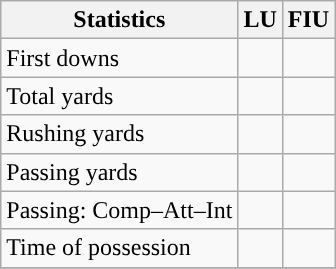<table class="wikitable" style="float: left;">
<tr>
<th>Statistics</th>
<th>LU</th>
<th>FIU</th>
</tr>
<tr>
<td>First downs</td>
<td></td>
<td></td>
</tr>
<tr>
<td>Total yards</td>
<td></td>
<td></td>
</tr>
<tr>
<td>Rushing yards</td>
<td></td>
<td></td>
</tr>
<tr>
<td>Passing yards</td>
<td></td>
<td></td>
</tr>
<tr>
<td>Passing: Comp–Att–Int</td>
<td></td>
<td></td>
</tr>
<tr>
<td>Time of possession</td>
<td></td>
<td></td>
</tr>
<tr>
</tr>
</table>
